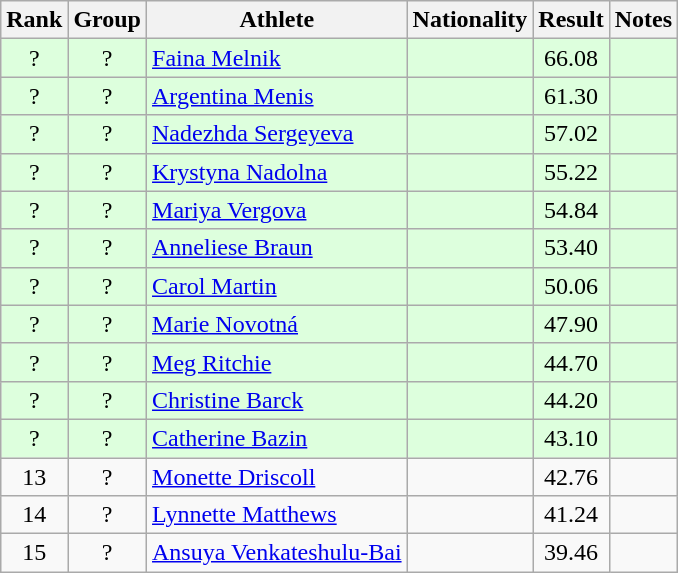<table class="wikitable sortable" style="text-align:center">
<tr>
<th>Rank</th>
<th>Group</th>
<th>Athlete</th>
<th>Nationality</th>
<th>Result</th>
<th>Notes</th>
</tr>
<tr bgcolor=ddffdd>
<td>?</td>
<td>?</td>
<td align=left><a href='#'>Faina Melnik</a></td>
<td align=left></td>
<td>66.08</td>
<td></td>
</tr>
<tr bgcolor=ddffdd>
<td>?</td>
<td>?</td>
<td align=left><a href='#'>Argentina Menis</a></td>
<td align=left></td>
<td>61.30</td>
<td></td>
</tr>
<tr bgcolor=ddffdd>
<td>?</td>
<td>?</td>
<td align=left><a href='#'>Nadezhda Sergeyeva</a></td>
<td align=left></td>
<td>57.02</td>
<td></td>
</tr>
<tr bgcolor=ddffdd>
<td>?</td>
<td>?</td>
<td align=left><a href='#'>Krystyna Nadolna</a></td>
<td align=left></td>
<td>55.22</td>
<td></td>
</tr>
<tr bgcolor=ddffdd>
<td>?</td>
<td>?</td>
<td align=left><a href='#'>Mariya Vergova</a></td>
<td align=left></td>
<td>54.84</td>
<td></td>
</tr>
<tr bgcolor=ddffdd>
<td>?</td>
<td>?</td>
<td align=left><a href='#'>Anneliese Braun</a></td>
<td align=left></td>
<td>53.40</td>
<td></td>
</tr>
<tr bgcolor=ddffdd>
<td>?</td>
<td>?</td>
<td align=left><a href='#'>Carol Martin</a></td>
<td align=left></td>
<td>50.06</td>
<td></td>
</tr>
<tr bgcolor=ddffdd>
<td>?</td>
<td>?</td>
<td align=left><a href='#'>Marie Novotná</a></td>
<td align=left></td>
<td>47.90</td>
<td></td>
</tr>
<tr bgcolor=ddffdd>
<td>?</td>
<td>?</td>
<td align=left><a href='#'>Meg Ritchie</a></td>
<td align=left></td>
<td>44.70</td>
<td></td>
</tr>
<tr bgcolor=ddffdd>
<td>?</td>
<td>?</td>
<td align=left><a href='#'>Christine Barck</a></td>
<td align=left></td>
<td>44.20</td>
<td></td>
</tr>
<tr bgcolor=ddffdd>
<td>?</td>
<td>?</td>
<td align=left><a href='#'>Catherine Bazin</a></td>
<td align=left></td>
<td>43.10</td>
<td></td>
</tr>
<tr>
<td>13</td>
<td>?</td>
<td align=left><a href='#'>Monette Driscoll</a></td>
<td align=left></td>
<td>42.76</td>
<td></td>
</tr>
<tr>
<td>14</td>
<td>?</td>
<td align=left><a href='#'>Lynnette Matthews</a></td>
<td align=left></td>
<td>41.24</td>
<td></td>
</tr>
<tr>
<td>15</td>
<td>?</td>
<td align=left><a href='#'>Ansuya Venkateshulu-Bai</a></td>
<td align=left></td>
<td>39.46</td>
<td></td>
</tr>
</table>
